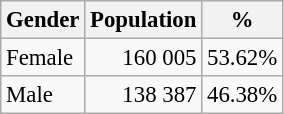<table class="wikitable" style="font-size: 95%; text-align: right">
<tr>
<th>Gender</th>
<th>Population</th>
<th>%</th>
</tr>
<tr>
<td align=left>Female</td>
<td>160 005</td>
<td>53.62%</td>
</tr>
<tr>
<td align=left>Male</td>
<td>138 387</td>
<td>46.38%</td>
</tr>
</table>
